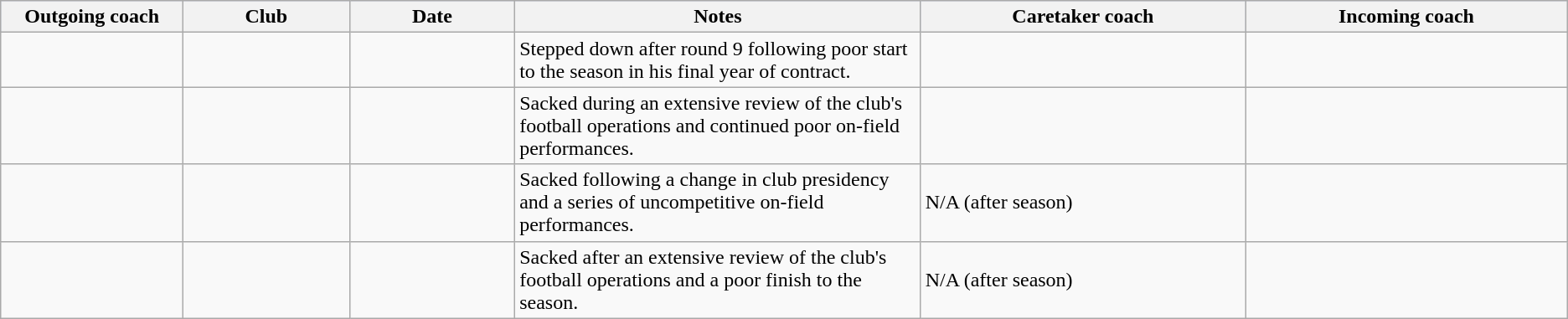<table class="wikitable plainrowheaders sortable" style="text-align:left;">
<tr style="background:#C1D8FF;">
<th scope="col" style="width:12em">Outgoing coach</th>
<th scope="col" style="width:12em">Club</th>
<th scope="col" style="width:12em">Date</th>
<th scope="col" style="width:30em">Notes</th>
<th scope="col" style="width:24em">Caretaker coach</th>
<th scope="col" style="width:24em">Incoming coach</th>
</tr>
<tr>
<td></td>
<td></td>
<td></td>
<td>Stepped down after round 9 following poor start to the season in his final year of contract.</td>
<td></td>
<td></td>
</tr>
<tr>
<td></td>
<td></td>
<td></td>
<td>Sacked during an extensive review of the club's football operations and continued poor on-field performances.</td>
<td></td>
<td></td>
</tr>
<tr>
<td></td>
<td></td>
<td></td>
<td>Sacked following a change in club presidency and a series of uncompetitive on-field performances.</td>
<td>N/A (after season)</td>
<td></td>
</tr>
<tr>
<td></td>
<td></td>
<td></td>
<td>Sacked after an extensive review of the club's football operations and a poor finish to the season.</td>
<td>N/A (after season)</td>
<td></td>
</tr>
</table>
